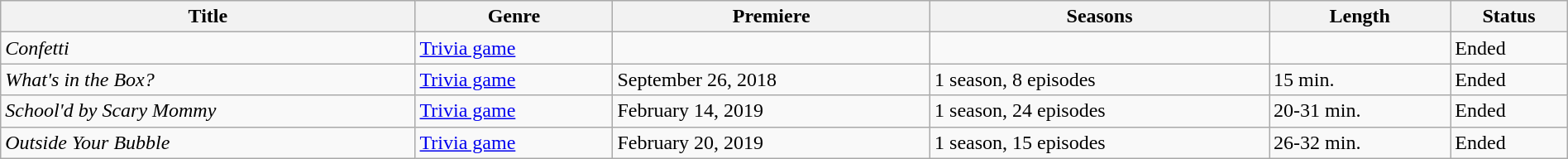<table class="wikitable sortable" style="width:100%">
<tr>
<th>Title</th>
<th>Genre</th>
<th>Premiere</th>
<th>Seasons</th>
<th>Length</th>
<th>Status</th>
</tr>
<tr>
<td><em>Confetti</em></td>
<td><a href='#'>Trivia game</a></td>
<td></td>
<td></td>
<td></td>
<td>Ended</td>
</tr>
<tr>
<td><em>What's in the Box?</em></td>
<td><a href='#'>Trivia game</a></td>
<td>September 26, 2018</td>
<td>1 season, 8 episodes</td>
<td>15 min.</td>
<td>Ended</td>
</tr>
<tr>
<td><em>School'd by Scary Mommy</em></td>
<td><a href='#'>Trivia game</a></td>
<td>February 14, 2019</td>
<td>1 season, 24 episodes</td>
<td>20-31 min.</td>
<td>Ended</td>
</tr>
<tr>
<td><em>Outside Your Bubble</em></td>
<td><a href='#'>Trivia game</a></td>
<td>February 20, 2019</td>
<td>1 season, 15 episodes</td>
<td>26-32 min.</td>
<td>Ended</td>
</tr>
</table>
